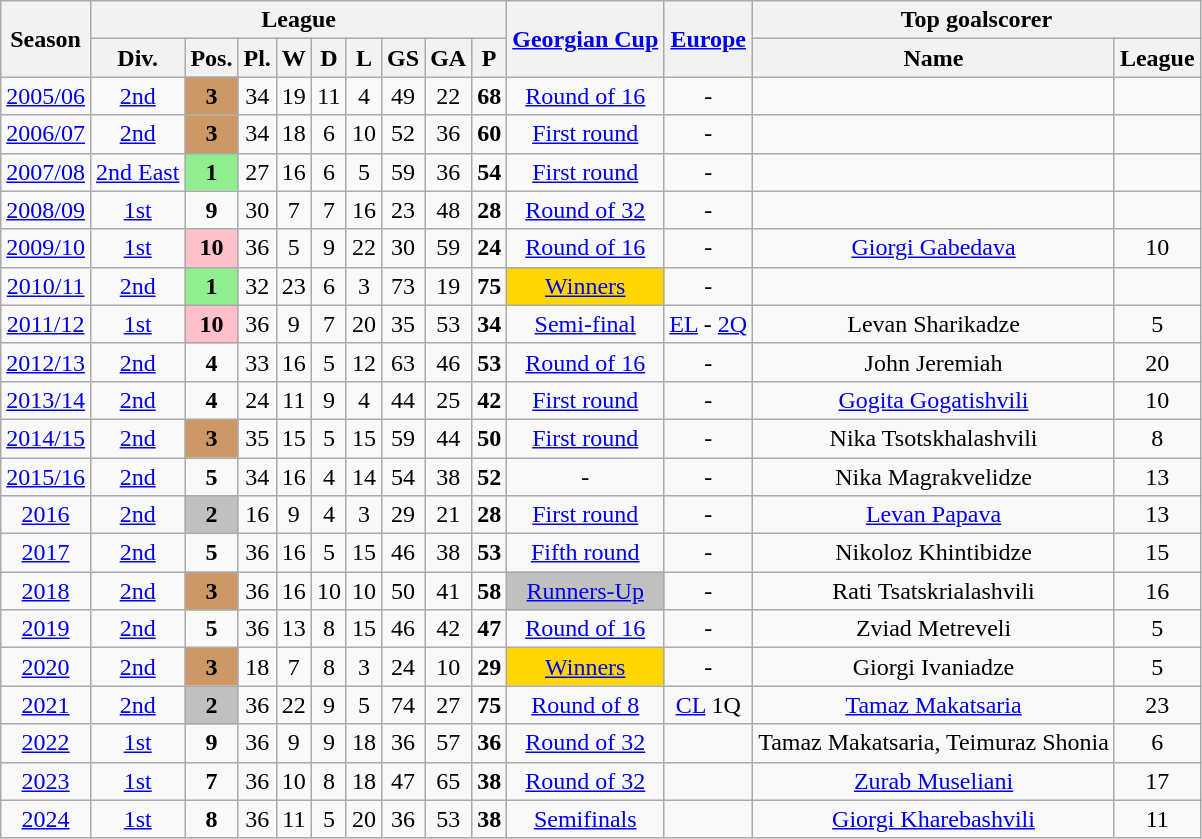<table class="wikitable">
<tr style="background:#efefef;">
<th rowspan="2">Season</th>
<th colspan="9">League</th>
<th rowspan="2"><a href='#'>Georgian Cup</a></th>
<th rowspan="2"><a href='#'>Europe</a></th>
<th colspan="2">Top goalscorer</th>
</tr>
<tr>
<th>Div.</th>
<th>Pos.</th>
<th>Pl.</th>
<th>W</th>
<th>D</th>
<th>L</th>
<th>GS</th>
<th>GA</th>
<th>P</th>
<th>Name</th>
<th>League</th>
</tr>
<tr>
<td align=center><a href='#'>2005/06</a></td>
<td align=center><a href='#'>2nd</a></td>
<td style="text-align:center; background:#cc9966;"><strong>3</strong></td>
<td align=center>34</td>
<td align=center>19</td>
<td align=center>11</td>
<td align=center>4</td>
<td align=center>49</td>
<td align=center>22</td>
<td align=center><strong>68</strong></td>
<td align=center><a href='#'>Round of 16</a></td>
<td align=center>-</td>
<td align=center></td>
<td align=center></td>
</tr>
<tr>
<td align=center><a href='#'>2006/07</a></td>
<td align=center><a href='#'>2nd</a></td>
<td style="text-align:center; background:#cc9966;"><strong>3</strong></td>
<td align=center>34</td>
<td align=center>18</td>
<td align=center>6</td>
<td align=center>10</td>
<td align=center>52</td>
<td align=center>36</td>
<td align=center><strong>60</strong></td>
<td align=center><a href='#'>First round</a></td>
<td align=center>-</td>
<td align=center></td>
<td align=center></td>
</tr>
<tr>
<td align=center><a href='#'>2007/08</a></td>
<td align=center><a href='#'>2nd East</a></td>
<td style="text-align:center; background:lightgreen;"><strong>1</strong></td>
<td align=center>27</td>
<td align=center>16</td>
<td align=center>6</td>
<td align=center>5</td>
<td align=center>59</td>
<td align=center>36</td>
<td align=center><strong>54</strong></td>
<td align=center><a href='#'>First round</a></td>
<td align=center>-</td>
<td align=center></td>
<td align=center></td>
</tr>
<tr>
<td align=center><a href='#'>2008/09</a></td>
<td align=center><a href='#'>1st</a></td>
<td style="text-align:center; background:;"><strong>9</strong></td>
<td align=center>30</td>
<td align=center>7</td>
<td align=center>7</td>
<td align=center>16</td>
<td align=center>23</td>
<td align=center>48</td>
<td align=center><strong>28</strong></td>
<td align=center><a href='#'>Round of 32</a></td>
<td align=center>-</td>
<td align=center></td>
<td align=center></td>
</tr>
<tr>
<td align=center><a href='#'>2009/10</a></td>
<td align=center><a href='#'>1st</a></td>
<td style="text-align:center; background:pink;"><strong>10</strong></td>
<td align=center>36</td>
<td align=center>5</td>
<td align=center>9</td>
<td align=center>22</td>
<td align=center>30</td>
<td align=center>59</td>
<td align=center><strong>24</strong></td>
<td align=center><a href='#'>Round of 16</a></td>
<td align=center>-</td>
<td align=center><a href='#'>Giorgi Gabedava</a></td>
<td align=center>10</td>
</tr>
<tr>
<td align=center><a href='#'>2010/11</a></td>
<td align=center><a href='#'>2nd</a></td>
<td style="text-align:center; background:lightgreen;"><strong>1</strong></td>
<td align=center>32</td>
<td align=center>23</td>
<td align=center>6</td>
<td align=center>3</td>
<td align=center>73</td>
<td align=center>19</td>
<td align=center><strong>75</strong></td>
<td align=center bgcolor=gold><a href='#'>Winners</a></td>
<td align=center>-</td>
<td align=center></td>
<td align=center></td>
</tr>
<tr>
<td align=center><a href='#'>2011/12</a></td>
<td align=center><a href='#'>1st</a></td>
<td style="text-align:center; background:pink;"><strong>10</strong></td>
<td align=center>36</td>
<td align=center>9</td>
<td align=center>7</td>
<td align=center>20</td>
<td align=center>35</td>
<td align=center>53</td>
<td align=center><strong>34</strong></td>
<td align=center><a href='#'>Semi-final</a></td>
<td align=center><a href='#'>EL</a> - <a href='#'>2Q</a></td>
<td align=center>Levan Sharikadze</td>
<td align=center>5</td>
</tr>
<tr>
<td align=center><a href='#'>2012/13</a></td>
<td align=center><a href='#'>2nd</a></td>
<td style="text-align:center; background:;"><strong>4</strong></td>
<td align=center>33</td>
<td align=center>16</td>
<td align=center>5</td>
<td align=center>12</td>
<td align=center>63</td>
<td align=center>46</td>
<td align=center><strong>53</strong></td>
<td align=center><a href='#'>Round of 16</a></td>
<td align=center>-</td>
<td align=center>John Jeremiah</td>
<td align=center>20</td>
</tr>
<tr>
<td align=center><a href='#'>2013/14</a></td>
<td align=center><a href='#'>2nd</a></td>
<td style="text-align:center; background:;"><strong>4</strong></td>
<td align=center>24</td>
<td align=center>11</td>
<td align=center>9</td>
<td align=center>4</td>
<td align=center>44</td>
<td align=center>25</td>
<td align=center><strong>42</strong></td>
<td align=center><a href='#'>First round</a></td>
<td align=center>-</td>
<td align=center><a href='#'>Gogita Gogatishvili</a></td>
<td align=center>10</td>
</tr>
<tr>
<td align=center><a href='#'>2014/15</a></td>
<td align=center><a href='#'>2nd</a></td>
<td style="text-align:center; background:#cc9966;"><strong>3</strong></td>
<td align=center>35</td>
<td align=center>15</td>
<td align=center>5</td>
<td align=center>15</td>
<td align=center>59</td>
<td align=center>44</td>
<td align=center><strong>50</strong></td>
<td align=center><a href='#'>First round</a></td>
<td align=center>-</td>
<td align=center>Nika Tsotskhalashvili</td>
<td align=center>8</td>
</tr>
<tr>
<td align=center><a href='#'>2015/16</a></td>
<td align=center><a href='#'>2nd</a></td>
<td style="text-align:center; background:;"><strong>5</strong></td>
<td align=center>34</td>
<td align=center>16</td>
<td align=center>4</td>
<td align=center>14</td>
<td align=center>54</td>
<td align=center>38</td>
<td align=center><strong>52</strong></td>
<td align=center>-</td>
<td align=center>-</td>
<td align=center>Nika Magrakvelidze</td>
<td align=center>13</td>
</tr>
<tr>
<td align=center><a href='#'>2016</a></td>
<td align=center><a href='#'>2nd</a></td>
<td style="text-align:center;" bgcolor=silver><strong>2</strong></td>
<td align=center>16</td>
<td align=center>9</td>
<td align=center>4</td>
<td align=center>3</td>
<td align=center>29</td>
<td align=center>21</td>
<td align=center><strong>28</strong></td>
<td align=center><a href='#'>First round</a></td>
<td align=center>-</td>
<td align=center><a href='#'>Levan Papava</a></td>
<td align=center>13</td>
</tr>
<tr>
<td align=center><a href='#'>2017</a></td>
<td align=center><a href='#'>2nd</a></td>
<td style="text-align:center; background:;"><strong>5</strong></td>
<td align=center>36</td>
<td align=center>16</td>
<td align=center>5</td>
<td align=center>15</td>
<td align=center>46</td>
<td align=center>38</td>
<td align=center><strong>53</strong></td>
<td align=center><a href='#'>Fifth round</a></td>
<td align=center>-</td>
<td align=center>Nikoloz Khintibidze</td>
<td align=center>15</td>
</tr>
<tr>
<td align=center><a href='#'>2018</a></td>
<td align=center><a href='#'>2nd</a></td>
<td style="text-align:center; background:#cc9966;"><strong>3</strong></td>
<td align=center>36</td>
<td align=center>16</td>
<td align=center>10</td>
<td align=center>10</td>
<td align=center>50</td>
<td align=center>41</td>
<td align=center><strong>58</strong></td>
<td align=center bgcolor=silver><a href='#'>Runners-Up</a></td>
<td align=center>-</td>
<td align=center>Rati Tsatskrialashvili</td>
<td align=center>16</td>
</tr>
<tr>
<td align=center><a href='#'>2019</a></td>
<td align=center><a href='#'>2nd</a></td>
<td style="text-align:center; background:;"><strong>5</strong></td>
<td align=center>36</td>
<td align=center>13</td>
<td align=center>8</td>
<td align=center>15</td>
<td align=center>46</td>
<td align=center>42</td>
<td align=center><strong>47</strong></td>
<td align=center><a href='#'>Round of 16</a></td>
<td align=center>-</td>
<td align=center>Zviad Metreveli</td>
<td align=center>5</td>
</tr>
<tr>
<td align=center><a href='#'>2020</a></td>
<td align=center><a href='#'>2nd</a></td>
<td style="text-align:center; background:#cc9966;"><strong>3</strong></td>
<td align=center>18</td>
<td align=center>7</td>
<td align=center>8</td>
<td align=center>3</td>
<td align=center>24</td>
<td align=center>10</td>
<td align=center><strong>29</strong></td>
<td align=center bgcolor=gold><a href='#'>Winners</a></td>
<td align=center>-</td>
<td align=center>Giorgi Ivaniadze</td>
<td align=center>5</td>
</tr>
<tr>
<td align=center><a href='#'>2021</a></td>
<td align=center><a href='#'>2nd</a></td>
<td style="text-align:center;" bgcolor=silver><strong>2</strong></td>
<td align=center>36</td>
<td align=center>22</td>
<td align=center>9</td>
<td align=center>5</td>
<td align=center>74</td>
<td align=center>27</td>
<td align=center><strong>75</strong></td>
<td align=center><a href='#'>Round of 8</a></td>
<td align=center><a href='#'>CL</a> 1Q</td>
<td align=center><a href='#'>Tamaz Makatsaria</a></td>
<td align=center>23</td>
</tr>
<tr>
<td align=center><a href='#'>2022</a></td>
<td align=center><a href='#'>1st</a></td>
<td style="text-align:center;"><strong>9</strong></td>
<td align=center>36</td>
<td align=center>9</td>
<td align=center>9</td>
<td align=center>18</td>
<td align=center>36</td>
<td align=center>57</td>
<td align=center><strong>36</strong></td>
<td align=center><a href='#'>Round of 32</a></td>
<td align=center></td>
<td align=center>Tamaz Makatsaria, Teimuraz Shonia</td>
<td align=center>6</td>
</tr>
<tr>
<td align=center><a href='#'>2023</a></td>
<td align=center><a href='#'>1st</a></td>
<td style="text-align:center;"><strong>7</strong></td>
<td align=center>36</td>
<td align=center>10</td>
<td align=center>8</td>
<td align=center>18</td>
<td align=center>47</td>
<td align=center>65</td>
<td align=center><strong>38</strong></td>
<td align=center><a href='#'>Round of 32</a></td>
<td align=center></td>
<td align=center><a href='#'>Zurab Museliani</a></td>
<td align=center>17</td>
</tr>
<tr>
<td align=center><a href='#'>2024</a></td>
<td align=center><a href='#'>1st</a></td>
<td style="text-align:center;"><strong>8</strong></td>
<td align=center>36</td>
<td align=center>11</td>
<td align=center>5</td>
<td align=center>20</td>
<td align=center>36</td>
<td align=center>53</td>
<td align=center><strong>38</strong></td>
<td align=center><a href='#'>Semifinals</a></td>
<td align=center></td>
<td align=center><a href='#'>Giorgi Kharebashvili</a></td>
<td align=center>11</td>
</tr>
</table>
